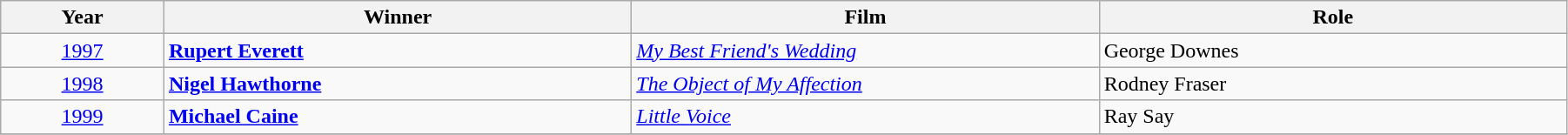<table class="wikitable" width="95%" cellpadding="5">
<tr>
<th width="100"><strong>Year</strong></th>
<th width="300"><strong>Winner</strong></th>
<th width="300"><strong>Film</strong></th>
<th width="300"><strong>Role</strong></th>
</tr>
<tr>
<td style="text-align:center;"><a href='#'>1997</a></td>
<td><strong><a href='#'>Rupert Everett</a></strong></td>
<td><em><a href='#'>My Best Friend's Wedding</a></em></td>
<td>George Downes</td>
</tr>
<tr>
<td style="text-align:center;"><a href='#'>1998</a></td>
<td><strong><a href='#'>Nigel Hawthorne</a></strong></td>
<td><em><a href='#'>The Object of My Affection</a></em></td>
<td>Rodney Fraser</td>
</tr>
<tr>
<td style="text-align:center;"><a href='#'>1999</a></td>
<td><strong><a href='#'>Michael Caine</a></strong></td>
<td><em><a href='#'>Little Voice</a></em></td>
<td>Ray Say</td>
</tr>
<tr>
</tr>
</table>
